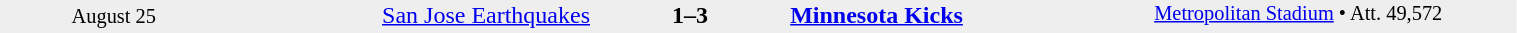<table style="width:80%; background:#eee;" cellspacing="0">
<tr>
<td rowspan="3" style="text-align:center; font-size:85%; width:15%;">August 25</td>
<td style="width:24%; text-align:right;"><a href='#'>San Jose Earthquakes</a></td>
<td style="text-align:center; width:13%;"><strong>1–3</strong></td>
<td width=24%><strong><a href='#'>Minnesota Kicks</a></strong></td>
<td rowspan="3" style="font-size:85%; vertical-align:top;"><a href='#'>Metropolitan Stadium</a> • Att. 49,572</td>
</tr>
<tr style=font-size:85%>
<td align=right valign=top></td>
<td valign=top></td>
<td align=left valign=top></td>
</tr>
</table>
